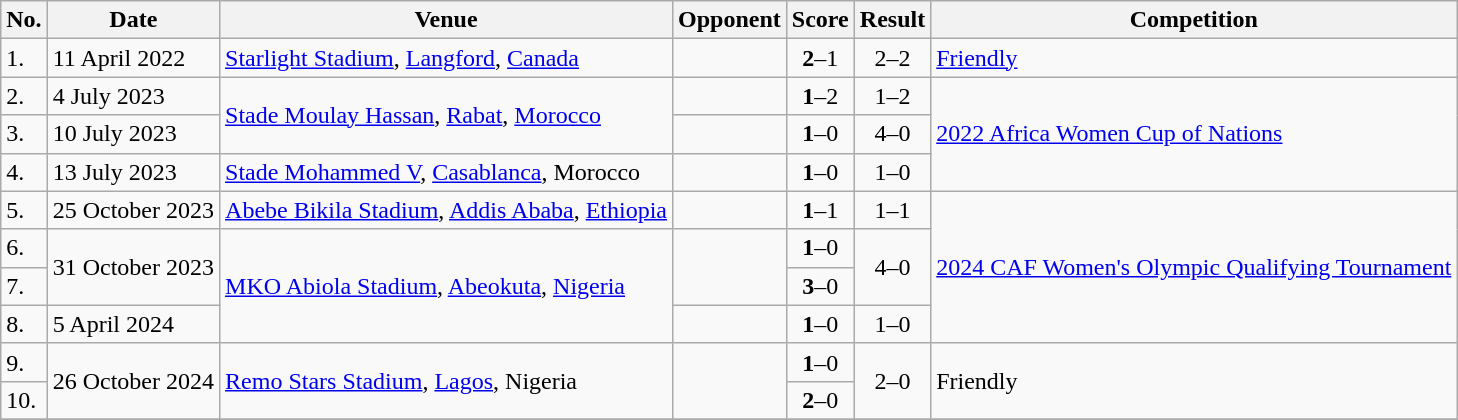<table class="wikitable">
<tr>
<th>No.</th>
<th>Date</th>
<th>Venue</th>
<th>Opponent</th>
<th>Score</th>
<th>Result</th>
<th>Competition</th>
</tr>
<tr>
<td>1.</td>
<td>11 April 2022</td>
<td><a href='#'>Starlight Stadium</a>, <a href='#'>Langford</a>, <a href='#'>Canada</a></td>
<td></td>
<td align=center><strong>2</strong>–1</td>
<td align=center>2–2</td>
<td><a href='#'>Friendly</a></td>
</tr>
<tr>
<td>2.</td>
<td>4 July 2023</td>
<td rowspan=2><a href='#'>Stade Moulay Hassan</a>, <a href='#'>Rabat</a>, <a href='#'>Morocco</a></td>
<td></td>
<td align=center><strong>1</strong>–2</td>
<td align=center>1–2</td>
<td rowspan=3><a href='#'>2022 Africa Women Cup of Nations</a></td>
</tr>
<tr>
<td>3.</td>
<td>10 July 2023</td>
<td></td>
<td align=center><strong>1</strong>–0</td>
<td align=center>4–0</td>
</tr>
<tr>
<td>4.</td>
<td>13 July 2023</td>
<td><a href='#'>Stade Mohammed V</a>, <a href='#'>Casablanca</a>, Morocco</td>
<td></td>
<td align=center><strong>1</strong>–0</td>
<td align=center>1–0</td>
</tr>
<tr>
<td>5.</td>
<td>25 October 2023</td>
<td><a href='#'>Abebe Bikila Stadium</a>, <a href='#'>Addis Ababa</a>, <a href='#'>Ethiopia</a></td>
<td></td>
<td align=center><strong>1</strong>–1</td>
<td align=center>1–1</td>
<td rowspan=4><a href='#'>2024 CAF Women's Olympic Qualifying Tournament</a></td>
</tr>
<tr>
<td>6.</td>
<td rowspan=2>31 October 2023</td>
<td rowspan=3><a href='#'>MKO Abiola Stadium</a>, <a href='#'>Abeokuta</a>, <a href='#'>Nigeria</a></td>
<td rowspan=2></td>
<td align=center><strong>1</strong>–0</td>
<td rowspan=2 align=center>4–0</td>
</tr>
<tr>
<td>7.</td>
<td align=center><strong>3</strong>–0</td>
</tr>
<tr>
<td>8.</td>
<td>5 April 2024</td>
<td></td>
<td align=center><strong>1</strong>–0</td>
<td align=center>1–0</td>
</tr>
<tr>
<td>9.</td>
<td rowspan=2>26 October 2024</td>
<td rowspan=2><a href='#'>Remo Stars Stadium</a>, <a href='#'>Lagos</a>, Nigeria</td>
<td rowspan=2></td>
<td align=center><strong>1</strong>–0</td>
<td rowspan=2 align=center>2–0</td>
<td rowspan=2>Friendly</td>
</tr>
<tr>
<td>10.</td>
<td align=center><strong>2</strong>–0</td>
</tr>
<tr>
</tr>
</table>
